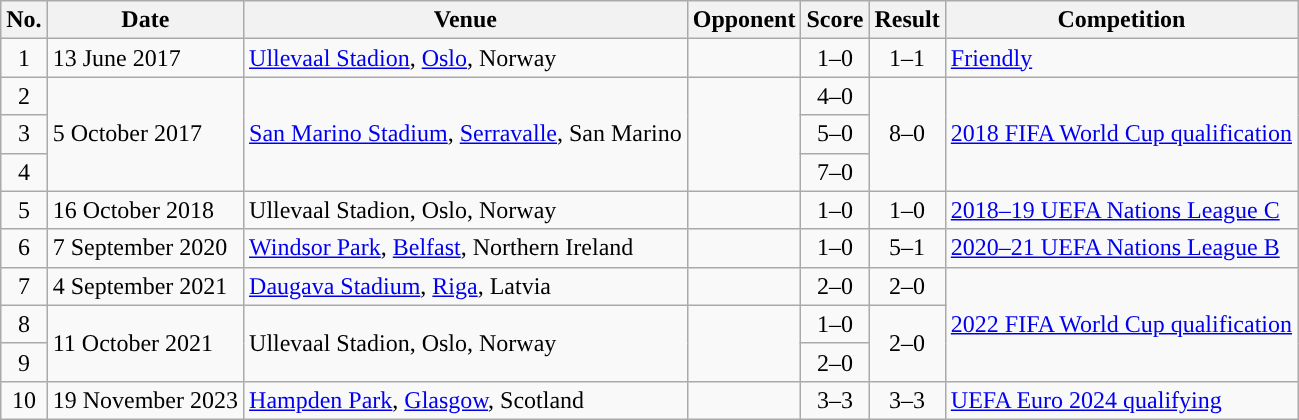<table class="wikitable sortable">
<tr>
<th scope="col">No.</th>
<th scope="col">Date</th>
<th scope="col">Venue</th>
<th scope="col">Opponent</th>
<th scope="col">Score</th>
<th scope="col">Result</th>
<th scope="col">Competition</th>
</tr>
<tr>
<td align="center">1</td>
<td>13 June 2017</td>
<td><a href='#'>Ullevaal Stadion</a>, <a href='#'>Oslo</a>, Norway</td>
<td></td>
<td align="center">1–0</td>
<td align="center">1–1</td>
<td><a href='#'>Friendly</a></td>
</tr>
<tr>
<td align="center">2</td>
<td rowspan="3">5 October 2017</td>
<td rowspan="3"><a href='#'>San Marino Stadium</a>, <a href='#'>Serravalle</a>, San Marino</td>
<td rowspan="3"></td>
<td align="center">4–0</td>
<td rowspan=3 align=center>8–0</td>
<td rowspan="3"><a href='#'>2018 FIFA World Cup qualification</a></td>
</tr>
<tr>
<td align="center">3</td>
<td align="center">5–0</td>
</tr>
<tr>
<td align="center">4</td>
<td align="center">7–0</td>
</tr>
<tr>
<td align="center">5</td>
<td>16 October 2018</td>
<td>Ullevaal Stadion, Oslo, Norway</td>
<td></td>
<td align="center">1–0</td>
<td align="center">1–0</td>
<td><a href='#'>2018–19 UEFA Nations League C</a></td>
</tr>
<tr>
<td align="center">6</td>
<td>7 September 2020</td>
<td><a href='#'>Windsor Park</a>, <a href='#'>Belfast</a>, Northern Ireland</td>
<td></td>
<td align="center">1–0</td>
<td align="center">5–1</td>
<td><a href='#'>2020–21 UEFA Nations League B</a></td>
</tr>
<tr>
<td align="center">7</td>
<td>4 September 2021</td>
<td><a href='#'>Daugava Stadium</a>, <a href='#'>Riga</a>, Latvia</td>
<td></td>
<td align="center">2–0</td>
<td align="center">2–0</td>
<td rowspan="3"><a href='#'>2022 FIFA World Cup qualification</a></td>
</tr>
<tr>
<td align="center">8</td>
<td rowspan="2">11 October 2021</td>
<td rowspan="2">Ullevaal Stadion, Oslo, Norway</td>
<td rowspan="2"></td>
<td align="center">1–0</td>
<td rowspan=2 align=center>2–0</td>
</tr>
<tr>
<td align="center">9</td>
<td align="center">2–0</td>
</tr>
<tr>
<td align="center">10</td>
<td>19 November 2023</td>
<td><a href='#'>Hampden Park</a>, <a href='#'>Glasgow</a>, Scotland</td>
<td></td>
<td align="center">3–3</td>
<td align="center">3–3</td>
<td><a href='#'>UEFA Euro 2024 qualifying</a></td>
</tr>
</table>
